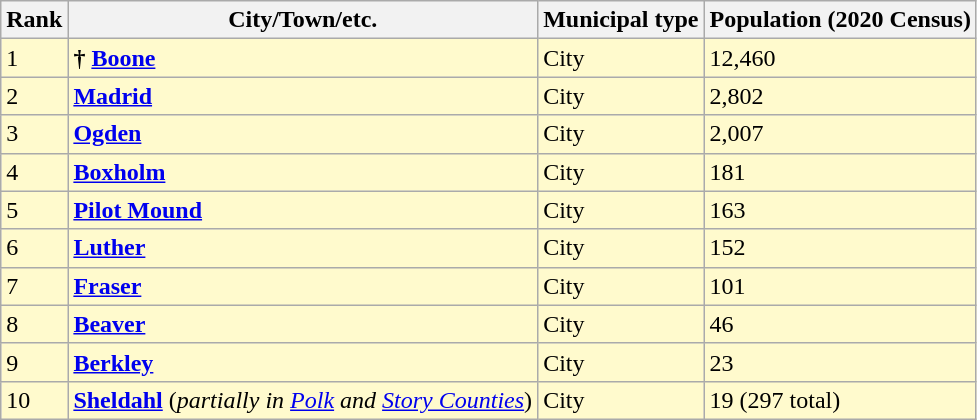<table class="wikitable sortable">
<tr>
<th>Rank</th>
<th>City/Town/etc.</th>
<th>Municipal type</th>
<th>Population (2020 Census)</th>
</tr>
<tr style=background-color:#FFFACD>
<td>1</td>
<td><strong>†</strong> <strong><a href='#'>Boone</a></strong></td>
<td>City</td>
<td>12,460</td>
</tr>
<tr style=background-color:#FFFACD>
<td>2</td>
<td><strong><a href='#'>Madrid</a></strong></td>
<td>City</td>
<td>2,802</td>
</tr>
<tr style=background-color:#FFFACD>
<td>3</td>
<td><strong><a href='#'>Ogden</a></strong></td>
<td>City</td>
<td>2,007</td>
</tr>
<tr style=background-color:#FFFACD>
<td>4</td>
<td><strong><a href='#'>Boxholm</a></strong></td>
<td>City</td>
<td>181</td>
</tr>
<tr style=background-color:#FFFACD>
<td>5</td>
<td><strong><a href='#'>Pilot Mound</a></strong></td>
<td>City</td>
<td>163</td>
</tr>
<tr style=background-color:#FFFACD>
<td>6</td>
<td><strong><a href='#'>Luther</a></strong></td>
<td>City</td>
<td>152</td>
</tr>
<tr style=background-color:#FFFACD>
<td>7</td>
<td><strong><a href='#'>Fraser</a></strong></td>
<td>City</td>
<td>101</td>
</tr>
<tr style=background-color:#FFFACD>
<td>8</td>
<td><strong><a href='#'>Beaver</a></strong></td>
<td>City</td>
<td>46</td>
</tr>
<tr style=background-color:#FFFACD>
<td>9</td>
<td><strong><a href='#'>Berkley</a></strong></td>
<td>City</td>
<td>23</td>
</tr>
<tr style=background-color:#FFFACD>
<td>10</td>
<td><strong><a href='#'>Sheldahl</a></strong> (<em>partially in <a href='#'>Polk</a> and <a href='#'>Story Counties</a></em>)</td>
<td>City</td>
<td>19 (297 total)</td>
</tr>
</table>
